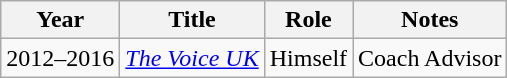<table class="wikitable sortable">
<tr>
<th>Year</th>
<th>Title</th>
<th>Role</th>
<th class="unsortable">Notes</th>
</tr>
<tr>
<td>2012–2016</td>
<td><em><a href='#'>The Voice UK</a></em></td>
<td>Himself</td>
<td>Coach Advisor</td>
</tr>
</table>
